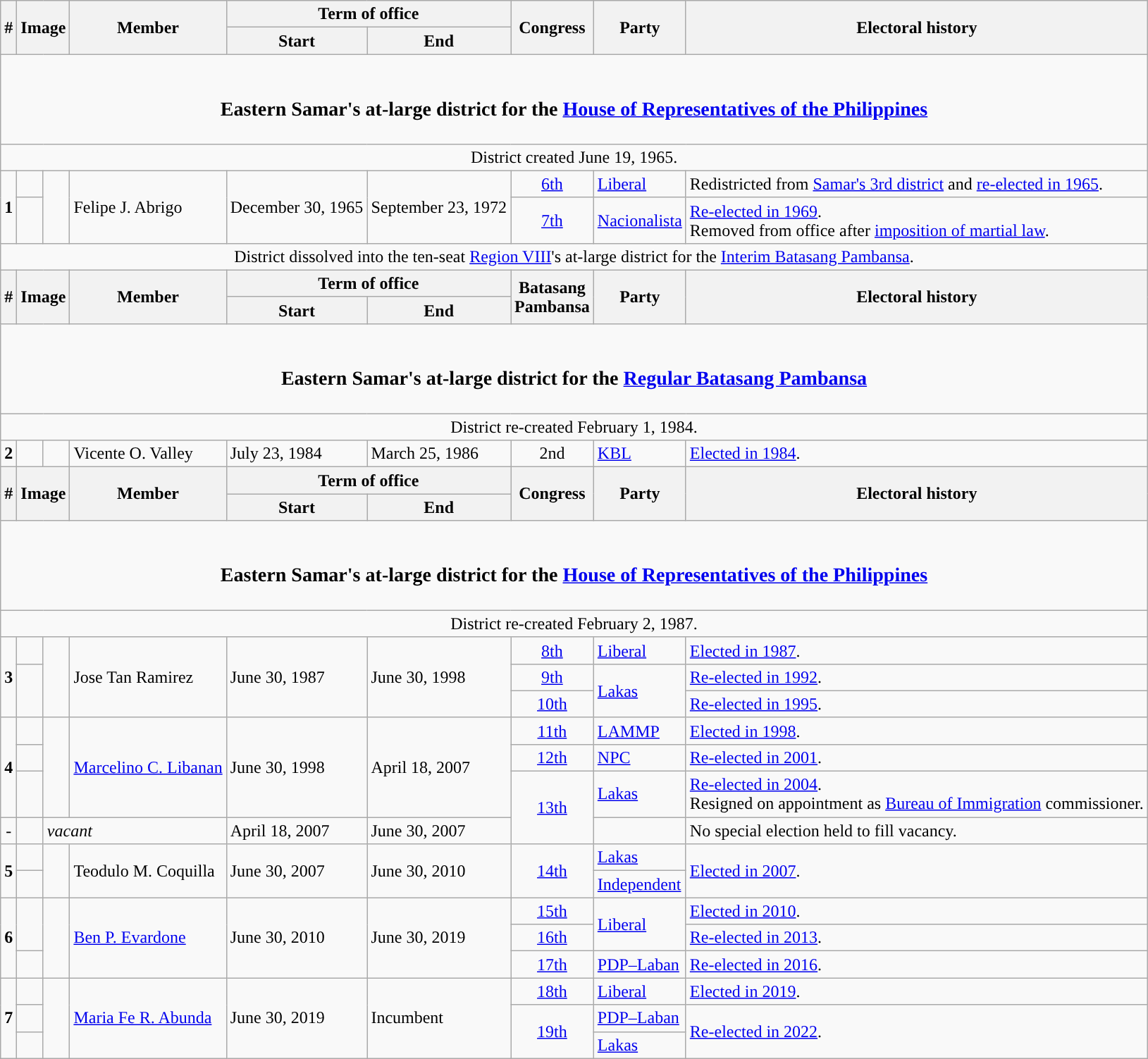<table class=wikitable>
<tr>
<th rowspan="2">#</th>
<th rowspan="2" colspan=2>Image</th>
<th rowspan="2">Member</th>
<th colspan=2>Term of office</th>
<th rowspan="2">Congress</th>
<th rowspan="2">Party</th>
<th rowspan="2">Electoral history</th>
</tr>
<tr>
<th>Start</th>
<th>End</th>
</tr>
<tr>
<td colspan="9" style="text-align:center;"><br><h3>Eastern Samar's at-large district for the <a href='#'>House of Representatives of the Philippines</a></h3></td>
</tr>
<tr>
<td colspan="9" style="text-align:center;">District created June 19, 1965.</td>
</tr>
<tr>
<td rowspan="2" style="text-align:center;"><strong>1</strong></td>
<td style="color:inherit;background:"></td>
<td rowspan="2"></td>
<td rowspan="2">Felipe J. Abrigo</td>
<td rowspan="2">December 30, 1965</td>
<td rowspan="2">September 23, 1972</td>
<td style="text-align:center;"><a href='#'>6th</a></td>
<td><a href='#'>Liberal</a></td>
<td>Redistricted from <a href='#'>Samar's 3rd district</a> and <a href='#'>re-elected in 1965</a>.</td>
</tr>
<tr>
<td style="color:inherit;background:"></td>
<td style="text-align:center;"><a href='#'>7th</a></td>
<td><a href='#'>Nacionalista</a></td>
<td><a href='#'>Re-elected in 1969</a>.<br>Removed from office after <a href='#'>imposition of martial law</a>.</td>
</tr>
<tr>
<td colspan="9" style="text-align:center;">District dissolved into the ten-seat <a href='#'>Region VIII</a>'s at-large district for the <a href='#'>Interim Batasang Pambansa</a>.</td>
</tr>
<tr>
<th rowspan="2">#</th>
<th rowspan="2" colspan=2>Image</th>
<th rowspan="2">Member</th>
<th colspan=2>Term of office</th>
<th rowspan="2">Batasang<br>Pambansa</th>
<th rowspan="2">Party</th>
<th rowspan="2">Electoral history</th>
</tr>
<tr>
<th>Start</th>
<th>End</th>
</tr>
<tr>
<td colspan="9" style="text-align:center;"><br><h3>Eastern Samar's at-large district for the <a href='#'>Regular Batasang Pambansa</a></h3></td>
</tr>
<tr>
<td colspan="9" style="text-align:center;">District re-created February 1, 1984.</td>
</tr>
<tr>
<td style="text-align:center;"><strong>2</strong></td>
<td style="color:inherit;background:"></td>
<td></td>
<td>Vicente O. Valley</td>
<td>July 23, 1984</td>
<td>March 25, 1986</td>
<td style="text-align:center;">2nd</td>
<td><a href='#'>KBL</a></td>
<td><a href='#'>Elected in 1984</a>.</td>
</tr>
<tr>
<th rowspan="2">#</th>
<th rowspan="2" colspan=2>Image</th>
<th rowspan="2">Member</th>
<th colspan=2>Term of office</th>
<th rowspan="2">Congress</th>
<th rowspan="2">Party</th>
<th rowspan="2">Electoral history</th>
</tr>
<tr>
<th>Start</th>
<th>End</th>
</tr>
<tr>
<td colspan="9" style="text-align:center;"><br><h3>Eastern Samar's at-large district for the <a href='#'>House of Representatives of the Philippines</a></h3></td>
</tr>
<tr>
<td colspan="9" style="text-align:center;">District re-created February 2, 1987.</td>
</tr>
<tr>
<td rowspan="3" style="text-align:center;"><strong>3</strong></td>
<td style="color:inherit;background:"></td>
<td rowspan="3"></td>
<td rowspan="3">Jose Tan Ramirez</td>
<td rowspan="3">June 30, 1987</td>
<td rowspan="3">June 30, 1998</td>
<td style="text-align:center;"><a href='#'>8th</a></td>
<td><a href='#'>Liberal</a></td>
<td><a href='#'>Elected in 1987</a>.</td>
</tr>
<tr>
<td rowspan="2" style="color:inherit;background:"></td>
<td style="text-align:center;"><a href='#'>9th</a></td>
<td rowspan="2"><a href='#'>Lakas</a></td>
<td><a href='#'>Re-elected in 1992</a>.</td>
</tr>
<tr>
<td style="text-align:center;"><a href='#'>10th</a></td>
<td><a href='#'>Re-elected in 1995</a>.</td>
</tr>
<tr>
<td rowspan="3" style="text-align:center;"><strong>4</strong></td>
<td style="color:inherit;background:"></td>
<td rowspan="3"></td>
<td rowspan="3"><a href='#'>Marcelino C. Libanan</a></td>
<td rowspan="3">June 30, 1998</td>
<td rowspan="3">April 18, 2007</td>
<td style="text-align:center;"><a href='#'>11th</a></td>
<td><a href='#'>LAMMP</a></td>
<td><a href='#'>Elected in 1998</a>.</td>
</tr>
<tr>
<td style="color:inherit;background:"></td>
<td style="text-align:center;"><a href='#'>12th</a></td>
<td><a href='#'>NPC</a></td>
<td><a href='#'>Re-elected in 2001</a>.</td>
</tr>
<tr>
<td style="color:inherit;background:"></td>
<td style="text-align:center;" rowspan="2"><a href='#'>13th</a></td>
<td><a href='#'>Lakas</a></td>
<td><a href='#'>Re-elected in 2004</a>.<br>Resigned on appointment as <a href='#'>Bureau of Immigration</a> commissioner.</td>
</tr>
<tr>
<td style="text-align:center;">-</td>
<td style="color:inherit;background:"></td>
<td colspan="2"><em>vacant</em></td>
<td>April 18, 2007</td>
<td>June 30, 2007</td>
<td></td>
<td>No special election held to fill vacancy.</td>
</tr>
<tr>
<td style="text-align:center;" rowspan="2"><strong>5</strong></td>
<td style="color:inherit;background:"></td>
<td rowspan="2"></td>
<td rowspan="2">Teodulo M. Coquilla</td>
<td rowspan="2">June 30, 2007</td>
<td rowspan="2">June 30, 2010</td>
<td style="text-align:center;" rowspan="2"><a href='#'>14th</a></td>
<td><a href='#'>Lakas</a></td>
<td rowspan="2"><a href='#'>Elected in 2007</a>.</td>
</tr>
<tr>
<td style="color:inherit;background:"></td>
<td><a href='#'>Independent</a></td>
</tr>
<tr>
<td rowspan="3" style="text-align:center;"><strong>6</strong></td>
<td rowspan="2" style="color:inherit;background:"></td>
<td rowspan="3"></td>
<td rowspan="3"><a href='#'>Ben P. Evardone</a></td>
<td rowspan="3">June 30, 2010</td>
<td rowspan="3">June 30, 2019</td>
<td style="text-align:center;"><a href='#'>15th</a></td>
<td rowspan="2"><a href='#'>Liberal</a></td>
<td><a href='#'>Elected in 2010</a>.</td>
</tr>
<tr>
<td style="text-align:center;"><a href='#'>16th</a></td>
<td><a href='#'>Re-elected in 2013</a>.</td>
</tr>
<tr>
<td style="color:inherit;background:"></td>
<td style="text-align:center;"><a href='#'>17th</a></td>
<td><a href='#'>PDP–Laban</a></td>
<td><a href='#'>Re-elected in 2016</a>.</td>
</tr>
<tr>
<td rowspan="3" style="text-align:center;"><strong>7</strong></td>
<td style="color:inherit;background:"></td>
<td rowspan="3"></td>
<td rowspan="3"><a href='#'>Maria Fe R. Abunda</a></td>
<td rowspan="3">June 30, 2019</td>
<td rowspan="3">Incumbent</td>
<td style="text-align:center;"><a href='#'>18th</a></td>
<td><a href='#'>Liberal</a></td>
<td><a href='#'>Elected in 2019</a>.</td>
</tr>
<tr>
<td style="color:inherit;background:"></td>
<td style="text-align:center;" rowspan="2"><a href='#'>19th</a></td>
<td><a href='#'>PDP–Laban</a></td>
<td rowspan="2"><a href='#'>Re-elected in 2022</a>.</td>
</tr>
<tr>
<td style="color:inherit;background:"></td>
<td><a href='#'>Lakas</a></td>
</tr>
</table>
